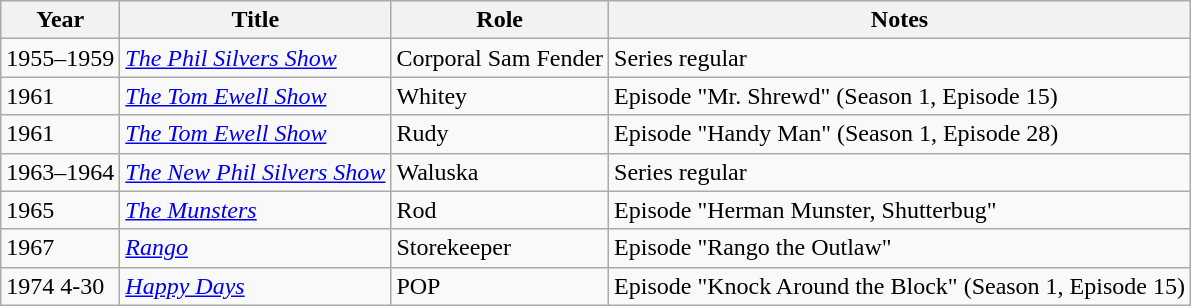<table class="wikitable">
<tr>
<th>Year</th>
<th>Title</th>
<th>Role</th>
<th>Notes</th>
</tr>
<tr>
<td>1955–1959</td>
<td><em><a href='#'>The Phil Silvers Show</a></em></td>
<td>Corporal Sam Fender</td>
<td>Series regular</td>
</tr>
<tr>
<td>1961</td>
<td><em><a href='#'>The Tom Ewell Show</a></em></td>
<td>Whitey</td>
<td>Episode "Mr. Shrewd" (Season 1, Episode 15)</td>
</tr>
<tr>
<td>1961</td>
<td><em><a href='#'>The Tom Ewell Show</a></em></td>
<td>Rudy</td>
<td>Episode "Handy Man" (Season 1, Episode 28)</td>
</tr>
<tr>
<td>1963–1964</td>
<td><em><a href='#'>The New Phil Silvers Show</a></em></td>
<td>Waluska</td>
<td>Series regular</td>
</tr>
<tr>
<td>1965</td>
<td><em><a href='#'>The Munsters</a></em></td>
<td>Rod</td>
<td>Episode "Herman Munster, Shutterbug"</td>
</tr>
<tr>
<td>1967</td>
<td><em><a href='#'>Rango</a></em></td>
<td>Storekeeper</td>
<td>Episode "Rango the Outlaw"</td>
</tr>
<tr>
<td>1974 4-30</td>
<td><em><a href='#'>Happy Days</a></em></td>
<td>POP</td>
<td>Episode "Knock Around the Block" (Season 1, Episode 15)</td>
</tr>
</table>
